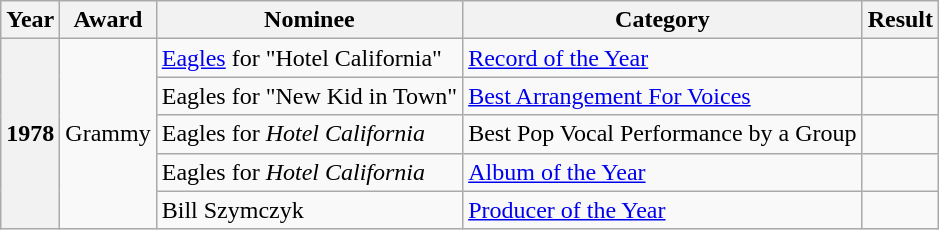<table class="wikitable">
<tr>
<th scope="col">Year</th>
<th scope="col">Award</th>
<th scope="col">Nominee</th>
<th scope="col">Category</th>
<th scope="col">Result</th>
</tr>
<tr>
<th scope="row" rowspan="5">1978</th>
<td rowspan="5">Grammy</td>
<td><a href='#'>Eagles</a> for "Hotel California"</td>
<td><a href='#'>Record of the Year</a></td>
<td></td>
</tr>
<tr>
<td>Eagles for "New Kid in Town"</td>
<td><a href='#'>Best Arrangement For Voices</a></td>
<td></td>
</tr>
<tr>
<td>Eagles for <em>Hotel California</em></td>
<td>Best Pop Vocal Performance by a Group</td>
<td></td>
</tr>
<tr>
<td>Eagles for <em>Hotel California</em></td>
<td><a href='#'>Album of the Year</a></td>
<td></td>
</tr>
<tr>
<td>Bill Szymczyk</td>
<td><a href='#'>Producer of the Year</a></td>
<td></td>
</tr>
</table>
